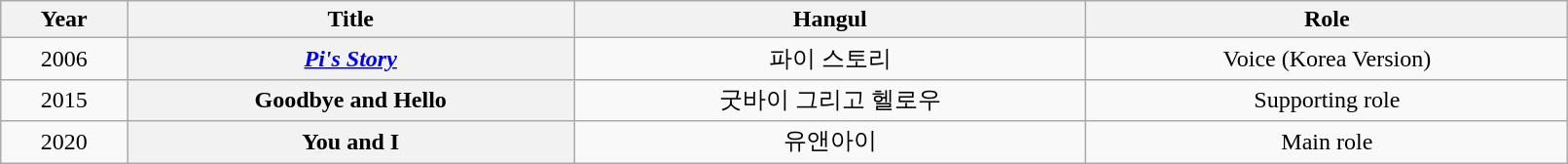<table class="wikitable"  style="width:85%; text-align:center;">
<tr>
<th>Year</th>
<th>Title</th>
<th>Hangul</th>
<th>Role</th>
</tr>
<tr>
<td>2006</td>
<th style=row><em><a href='#'>Pi's Story</a></em></th>
<td>파이 스토리</td>
<td>Voice (Korea Version)</td>
</tr>
<tr>
<td>2015</td>
<th style=row>Goodbye and Hello</th>
<td>굿바이 그리고 헬로우</td>
<td>Supporting role</td>
</tr>
<tr>
<td>2020</td>
<th style=row>You and I</th>
<td>유앤아이</td>
<td>Main role</td>
</tr>
</table>
